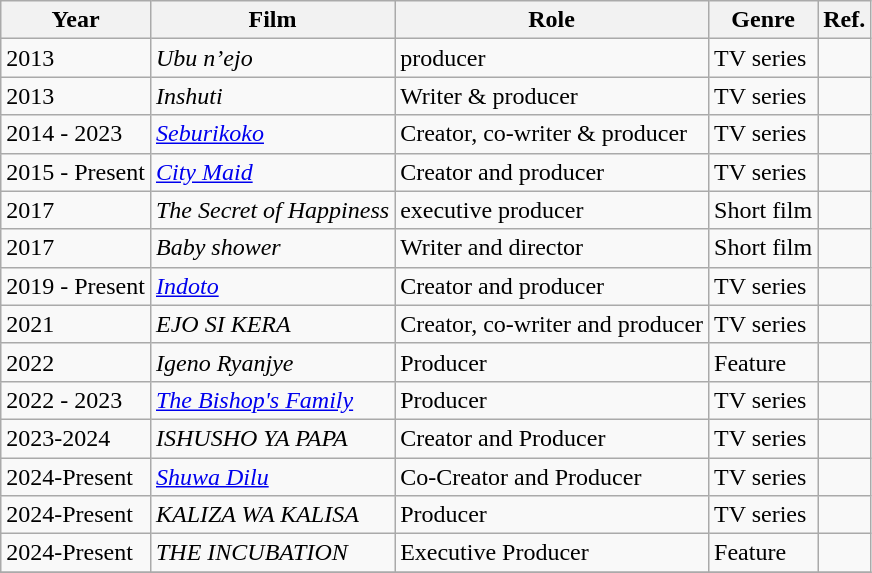<table class="wikitable">
<tr>
<th>Year</th>
<th>Film</th>
<th>Role</th>
<th>Genre</th>
<th>Ref.</th>
</tr>
<tr>
<td>2013</td>
<td><em>Ubu n’ejo</em></td>
<td>producer</td>
<td>TV series</td>
<td></td>
</tr>
<tr>
<td>2013</td>
<td><em>Inshuti</em></td>
<td>Writer & producer</td>
<td>TV series</td>
<td></td>
</tr>
<tr>
<td>2014 - 2023</td>
<td><em><a href='#'>Seburikoko</a></em></td>
<td>Creator, co-writer & producer</td>
<td>TV series</td>
<td></td>
</tr>
<tr>
<td>2015 - Present</td>
<td><em><a href='#'>City Maid</a></em></td>
<td>Creator and producer</td>
<td>TV series</td>
<td></td>
</tr>
<tr>
<td>2017</td>
<td><em>The Secret of Happiness</em></td>
<td>executive producer</td>
<td>Short film</td>
<td></td>
</tr>
<tr>
<td>2017</td>
<td><em>Baby shower</em></td>
<td>Writer and director</td>
<td>Short film</td>
<td></td>
</tr>
<tr>
<td>2019 - Present</td>
<td><em><a href='#'>Indoto</a></em></td>
<td>Creator and producer</td>
<td>TV series</td>
<td></td>
</tr>
<tr>
<td>2021</td>
<td><em>EJO SI KERA </em></td>
<td>Creator, co-writer and producer</td>
<td>TV series</td>
<td></td>
</tr>
<tr>
<td>2022</td>
<td><em>Igeno Ryanjye </em></td>
<td>Producer</td>
<td>Feature</td>
<td></td>
</tr>
<tr>
<td>2022 - 2023</td>
<td><em><a href='#'>The Bishop's Family</a> </em></td>
<td>Producer</td>
<td>TV series</td>
<td></td>
</tr>
<tr>
<td>2023-2024</td>
<td><em>ISHUSHO YA PAPA </em></td>
<td>Creator and Producer</td>
<td>TV series</td>
<td></td>
</tr>
<tr>
<td>2024-Present</td>
<td><em><a href='#'>Shuwa Dilu</a></em></td>
<td>Co-Creator and Producer</td>
<td>TV series</td>
<td></td>
</tr>
<tr>
<td>2024-Present</td>
<td><em>KALIZA WA KALISA </em></td>
<td>Producer</td>
<td>TV series</td>
<td></td>
</tr>
<tr>
<td>2024-Present</td>
<td><em>THE INCUBATION </em></td>
<td>Executive Producer</td>
<td>Feature</td>
<td></td>
</tr>
<tr>
</tr>
</table>
